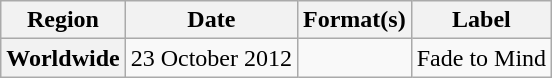<table class="wikitable plainrowheaders">
<tr>
<th scope="col">Region</th>
<th scope="col">Date</th>
<th scope="col">Format(s)</th>
<th scope="col">Label</th>
</tr>
<tr>
<th scope="row">Worldwide</th>
<td>23 October 2012</td>
<td></td>
<td>Fade to Mind</td>
</tr>
</table>
